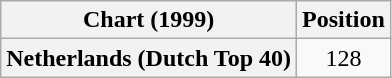<table class="wikitable plainrowheaders" style="text-align:center">
<tr>
<th scope="col">Chart (1999)</th>
<th scope="col">Position</th>
</tr>
<tr>
<th scope="row">Netherlands (Dutch Top 40)</th>
<td>128</td>
</tr>
</table>
